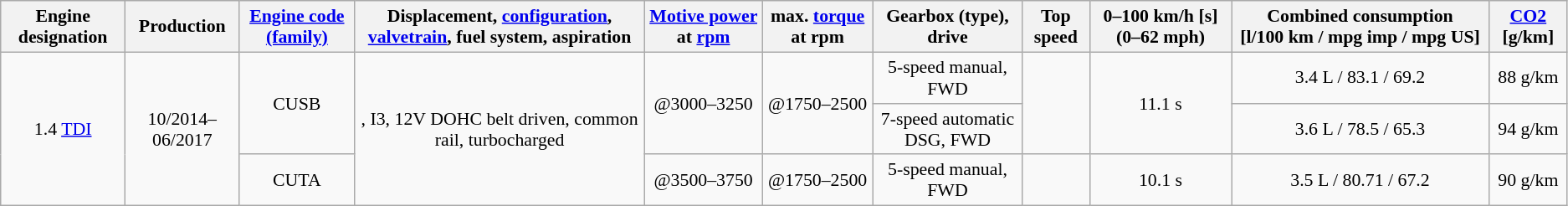<table class="wikitable" style="text-align:center; font-size:91%;">
<tr>
<th>Engine designation</th>
<th>Production</th>
<th><a href='#'>Engine code (family)</a></th>
<th>Displacement, <a href='#'>configuration</a>, <a href='#'>valvetrain</a>, fuel system, aspiration</th>
<th><a href='#'>Motive power</a> at <a href='#'>rpm</a></th>
<th>max. <a href='#'>torque</a> at rpm</th>
<th>Gearbox (type), drive</th>
<th>Top speed</th>
<th>0–100 km/h [s] (0–62 mph)</th>
<th>Combined consumption [l/100 km /  mpg imp / mpg US]</th>
<th><a href='#'>CO2</a> [g/km]</th>
</tr>
<tr>
<td rowspan="3">1.4 <a href='#'>TDI</a></td>
<td rowspan="3">10/2014–06/2017</td>
<td rowspan="2">CUSB</td>
<td rowspan="3">, I3, 12V DOHC belt driven, common rail, turbocharged</td>
<td rowspan="2">@3000–3250</td>
<td rowspan="2">@1750–2500</td>
<td>5-speed manual, FWD</td>
<td rowspan="2"></td>
<td rowspan="2">11.1 s</td>
<td>3.4 L / 83.1 / 69.2</td>
<td>88 g/km</td>
</tr>
<tr>
<td>7-speed automatic DSG, FWD</td>
<td>3.6 L / 78.5 / 65.3</td>
<td>94 g/km</td>
</tr>
<tr>
<td>CUTA</td>
<td>@3500–3750</td>
<td>@1750–2500</td>
<td>5-speed manual, FWD</td>
<td></td>
<td>10.1 s</td>
<td>3.5 L / 80.71 / 67.2</td>
<td>90 g/km</td>
</tr>
</table>
